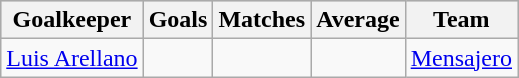<table class="wikitable sortable" class="wikitable">
<tr style="background:#ccc; text-align:center;">
<th>Goalkeeper</th>
<th>Goals</th>
<th>Matches</th>
<th>Average</th>
<th>Team</th>
</tr>
<tr>
<td> <a href='#'>Luis Arellano</a></td>
<td></td>
<td></td>
<td></td>
<td><a href='#'>Mensajero</a></td>
</tr>
</table>
